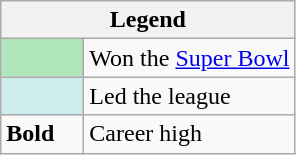<table class="wikitable">
<tr>
<th colspan="2">Legend</th>
</tr>
<tr>
<td style="background:#afe6ba; width:3em;"></td>
<td>Won the <a href='#'>Super Bowl</a></td>
</tr>
<tr>
<td style="background:#cfecec; width:3em;"></td>
<td>Led the league</td>
</tr>
<tr>
<td style="width:3em;"><strong>Bold</strong></td>
<td>Career high</td>
</tr>
</table>
